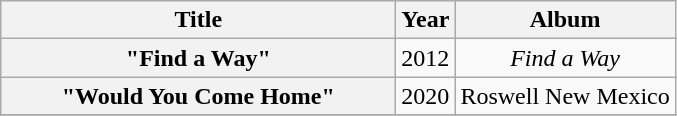<table class="wikitable plainrowheaders" style="text-align:center">
<tr>
<th scope="col" style="width:16em;">Title</th>
<th scope="col">Year</th>
<th scope="col">Album</th>
</tr>
<tr>
<th scope="row">"Find a Way"</th>
<td>2012</td>
<td><em>Find a Way</em></td>
</tr>
<tr>
<th>"Would You Come Home"</th>
<td>2020</td>
<td>Roswell New Mexico</td>
</tr>
<tr>
</tr>
</table>
